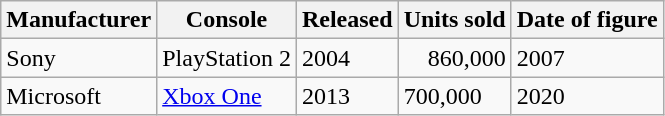<table class="wikitable">
<tr>
<th>Manufacturer</th>
<th>Console</th>
<th>Released</th>
<th>Units sold</th>
<th>Date of figure</th>
</tr>
<tr>
<td>Sony</td>
<td>PlayStation 2</td>
<td>2004</td>
<td align=right>860,000</td>
<td>2007</td>
</tr>
<tr>
<td>Microsoft</td>
<td><a href='#'>Xbox One</a></td>
<td>2013</td>
<td>700,000</td>
<td>2020</td>
</tr>
</table>
